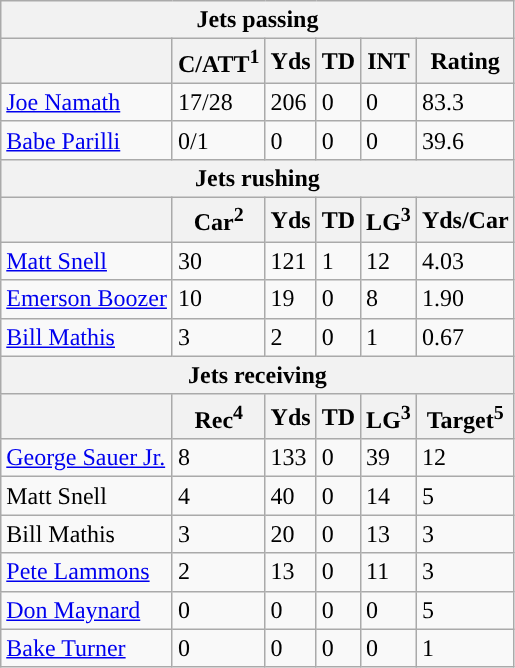<table class="wikitable">
<tr>
<th colspan="6">Jets passing</th>
</tr>
<tr>
<th></th>
<th>C/ATT<sup>1</sup></th>
<th>Yds</th>
<th>TD</th>
<th>INT</th>
<th>Rating</th>
</tr>
<tr>
<td><a href='#'>Joe Namath</a></td>
<td>17/28</td>
<td>206</td>
<td>0</td>
<td>0</td>
<td>83.3</td>
</tr>
<tr>
<td><a href='#'>Babe Parilli</a></td>
<td>0/1</td>
<td>0</td>
<td>0</td>
<td>0</td>
<td>39.6</td>
</tr>
<tr>
<th colspan="6">Jets rushing</th>
</tr>
<tr>
<th></th>
<th>Car<sup>2</sup></th>
<th>Yds</th>
<th>TD</th>
<th>LG<sup>3</sup></th>
<th>Yds/Car</th>
</tr>
<tr>
<td><a href='#'>Matt Snell</a></td>
<td>30</td>
<td>121</td>
<td>1</td>
<td>12</td>
<td>4.03</td>
</tr>
<tr>
<td><a href='#'>Emerson Boozer</a></td>
<td>10</td>
<td>19</td>
<td>0</td>
<td>8</td>
<td>1.90</td>
</tr>
<tr>
<td><a href='#'>Bill Mathis</a></td>
<td>3</td>
<td>2</td>
<td>0</td>
<td>1</td>
<td>0.67</td>
</tr>
<tr>
<th colspan="6">Jets receiving</th>
</tr>
<tr>
<th></th>
<th>Rec<sup>4</sup></th>
<th>Yds</th>
<th>TD</th>
<th>LG<sup>3</sup></th>
<th>Target<sup>5</sup></th>
</tr>
<tr>
<td><a href='#'>George Sauer Jr.</a></td>
<td>8</td>
<td>133</td>
<td>0</td>
<td>39</td>
<td>12</td>
</tr>
<tr>
<td>Matt Snell</td>
<td>4</td>
<td>40</td>
<td>0</td>
<td>14</td>
<td>5</td>
</tr>
<tr>
<td>Bill Mathis</td>
<td>3</td>
<td>20</td>
<td>0</td>
<td>13</td>
<td>3</td>
</tr>
<tr>
<td><a href='#'>Pete Lammons</a></td>
<td>2</td>
<td>13</td>
<td>0</td>
<td>11</td>
<td>3</td>
</tr>
<tr>
<td><a href='#'>Don Maynard</a></td>
<td>0</td>
<td>0</td>
<td>0</td>
<td>0</td>
<td>5</td>
</tr>
<tr>
<td><a href='#'>Bake Turner</a></td>
<td>0</td>
<td>0</td>
<td>0</td>
<td>0</td>
<td>1</td>
</tr>
</table>
